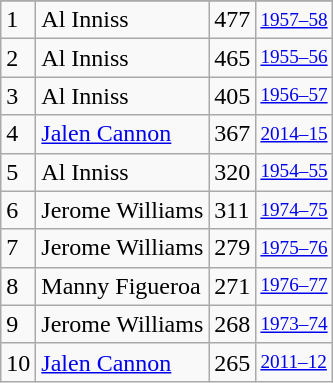<table class="wikitable">
<tr>
</tr>
<tr>
<td>1</td>
<td>Al Inniss</td>
<td>477</td>
<td style="font-size:80%;"><a href='#'>1957–58</a></td>
</tr>
<tr>
<td>2</td>
<td>Al Inniss</td>
<td>465</td>
<td style="font-size:80%;"><a href='#'>1955–56</a></td>
</tr>
<tr>
<td>3</td>
<td>Al Inniss</td>
<td>405</td>
<td style="font-size:80%;"><a href='#'>1956–57</a></td>
</tr>
<tr>
<td>4</td>
<td><a href='#'>Jalen Cannon</a></td>
<td>367</td>
<td style="font-size:80%;"><a href='#'>2014–15</a></td>
</tr>
<tr>
<td>5</td>
<td>Al Inniss</td>
<td>320</td>
<td style="font-size:80%;"><a href='#'>1954–55</a></td>
</tr>
<tr>
<td>6</td>
<td>Jerome Williams</td>
<td>311</td>
<td style="font-size:80%;"><a href='#'>1974–75</a></td>
</tr>
<tr>
<td>7</td>
<td>Jerome Williams</td>
<td>279</td>
<td style="font-size:80%;"><a href='#'>1975–76</a></td>
</tr>
<tr>
<td>8</td>
<td>Manny Figueroa</td>
<td>271</td>
<td style="font-size:80%;"><a href='#'>1976–77</a></td>
</tr>
<tr>
<td>9</td>
<td>Jerome Williams</td>
<td>268</td>
<td style="font-size:80%;"><a href='#'>1973–74</a></td>
</tr>
<tr>
<td>10</td>
<td><a href='#'>Jalen Cannon</a></td>
<td>265</td>
<td style="font-size:80%;"><a href='#'>2011–12</a></td>
</tr>
</table>
